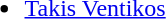<table>
<tr style="vertical-align: top;">
<td><br><ul><li> <a href='#'>Takis Ventikos</a></li></ul></td>
<td></td>
</tr>
</table>
